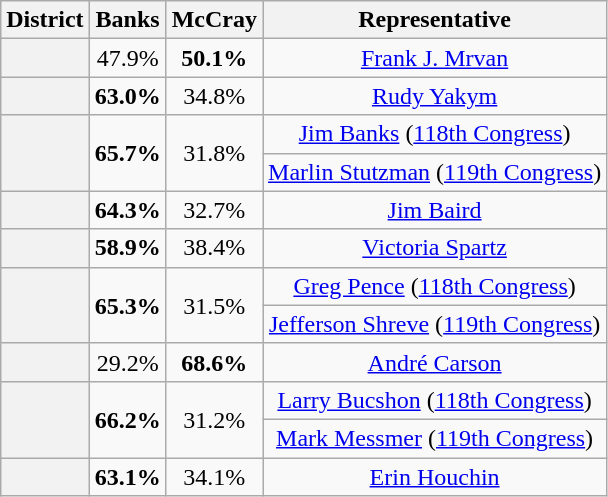<table class=wikitable>
<tr>
<th>District</th>
<th>Banks</th>
<th>McCray</th>
<th>Representative</th>
</tr>
<tr align=center>
<th></th>
<td>47.9%</td>
<td><strong>50.1%</strong></td>
<td><a href='#'>Frank J. Mrvan</a></td>
</tr>
<tr align=center>
<th></th>
<td><strong>63.0%</strong></td>
<td>34.8%</td>
<td><a href='#'>Rudy Yakym</a></td>
</tr>
<tr align=center>
<th rowspan=2 ></th>
<td rowspan=2><strong>65.7%</strong></td>
<td rowspan=2>31.8%</td>
<td><a href='#'>Jim Banks</a> (<a href='#'>118th Congress</a>)</td>
</tr>
<tr align=center>
<td><a href='#'>Marlin Stutzman</a> (<a href='#'>119th Congress</a>)</td>
</tr>
<tr align=center>
<th></th>
<td><strong>64.3%</strong></td>
<td>32.7%</td>
<td><a href='#'>Jim Baird</a></td>
</tr>
<tr align=center>
<th></th>
<td><strong>58.9%</strong></td>
<td>38.4%</td>
<td><a href='#'>Victoria Spartz</a></td>
</tr>
<tr align=center>
<th rowspan=2 ></th>
<td rowspan=2><strong>65.3%</strong></td>
<td rowspan=2>31.5%</td>
<td><a href='#'>Greg Pence</a> (<a href='#'>118th Congress</a>)</td>
</tr>
<tr align=center>
<td><a href='#'>Jefferson Shreve</a> (<a href='#'>119th Congress</a>)</td>
</tr>
<tr align=center>
<th></th>
<td>29.2%</td>
<td><strong>68.6%</strong></td>
<td><a href='#'>André Carson</a></td>
</tr>
<tr align=center>
<th rowspan=2 ></th>
<td rowspan=2><strong>66.2%</strong></td>
<td rowspan=2>31.2%</td>
<td><a href='#'>Larry Bucshon</a> (<a href='#'>118th Congress</a>)</td>
</tr>
<tr align=center>
<td><a href='#'>Mark Messmer</a> (<a href='#'>119th Congress</a>)</td>
</tr>
<tr align=center>
<th></th>
<td><strong>63.1%</strong></td>
<td>34.1%</td>
<td><a href='#'>Erin Houchin</a></td>
</tr>
</table>
